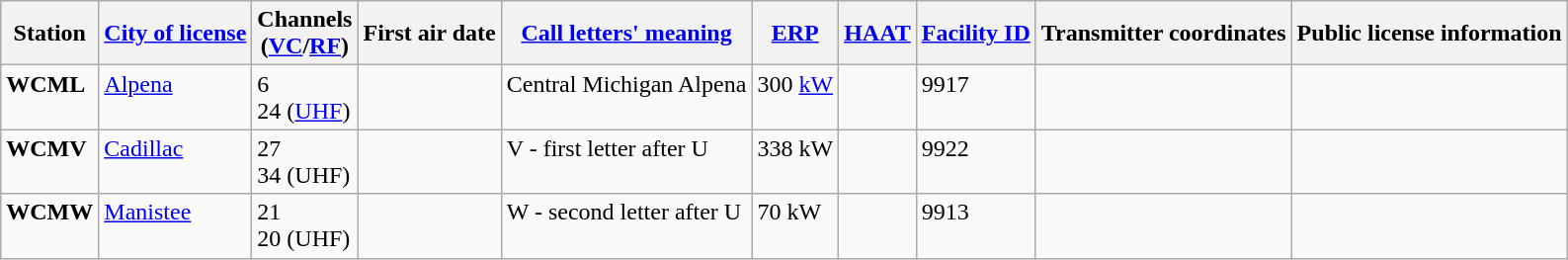<table class="wikitable">
<tr>
<th>Station</th>
<th><a href='#'>City of license</a></th>
<th>Channels<br>(<a href='#'>VC</a>/<a href='#'>RF</a>)</th>
<th>First air date</th>
<th><a href='#'>Call letters' meaning</a></th>
<th><a href='#'>ERP</a></th>
<th><a href='#'>HAAT</a></th>
<th><a href='#'>Facility ID</a></th>
<th>Transmitter coordinates</th>
<th><strong>Public license information</strong></th>
</tr>
<tr style="vertical-align: top; text-align: left;">
<td><strong>WCML</strong></td>
<td><a href='#'>Alpena</a></td>
<td>6 <br>24 (<a href='#'>UHF</a>)</td>
<td></td>
<td>Central Michigan Alpena</td>
<td>300 <a href='#'>kW</a></td>
<td></td>
<td>9917</td>
<td></td>
<td><br></td>
</tr>
<tr style="vertical-align: top; text-align: left;">
<td><strong>WCMV</strong></td>
<td><a href='#'>Cadillac</a></td>
<td>27<br>34 (UHF)</td>
<td></td>
<td>V - first letter after U</td>
<td>338 kW</td>
<td></td>
<td>9922</td>
<td></td>
<td><br></td>
</tr>
<tr style="vertical-align: top; text-align: left;">
<td><strong>WCMW</strong></td>
<td><a href='#'>Manistee</a></td>
<td>21<br>20 (UHF)</td>
<td></td>
<td>W - second letter after U</td>
<td>70 kW</td>
<td></td>
<td>9913</td>
<td></td>
<td><br></td>
</tr>
</table>
